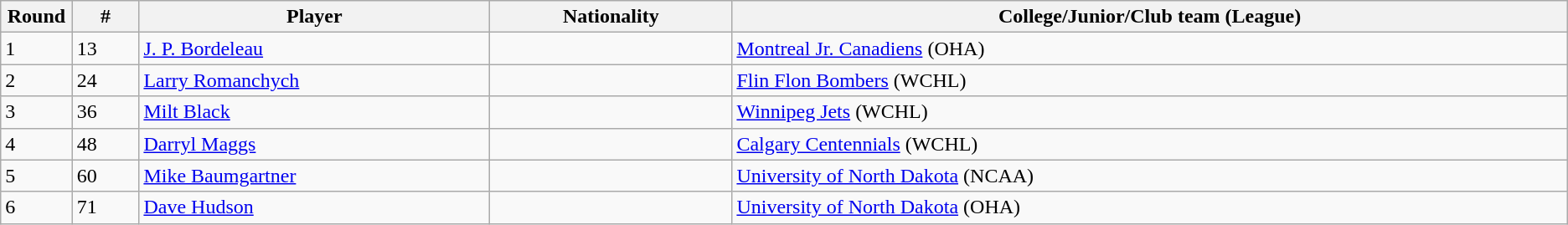<table class="wikitable">
<tr align="center">
<th bgcolor="#DDDDFF" width="4.0%">Round</th>
<th bgcolor="#DDDDFF" width="4.0%">#</th>
<th bgcolor="#DDDDFF" width="21.0%">Player</th>
<th bgcolor="#DDDDFF" width="14.5%">Nationality</th>
<th bgcolor="#DDDDFF" width="50.0%">College/Junior/Club team (League)</th>
</tr>
<tr>
<td>1</td>
<td>13</td>
<td><a href='#'>J. P. Bordeleau</a></td>
<td></td>
<td><a href='#'>Montreal Jr. Canadiens</a> (OHA)</td>
</tr>
<tr>
<td>2</td>
<td>24</td>
<td><a href='#'>Larry Romanchych</a></td>
<td></td>
<td><a href='#'>Flin Flon Bombers</a> (WCHL)</td>
</tr>
<tr>
<td>3</td>
<td>36</td>
<td><a href='#'>Milt Black</a></td>
<td></td>
<td><a href='#'>Winnipeg Jets</a> (WCHL)</td>
</tr>
<tr>
<td>4</td>
<td>48</td>
<td><a href='#'>Darryl Maggs</a></td>
<td></td>
<td><a href='#'>Calgary Centennials</a> (WCHL)</td>
</tr>
<tr>
<td>5</td>
<td>60</td>
<td><a href='#'>Mike Baumgartner</a></td>
<td></td>
<td><a href='#'>University of North Dakota</a> (NCAA)</td>
</tr>
<tr>
<td>6</td>
<td>71</td>
<td><a href='#'>Dave Hudson</a></td>
<td></td>
<td><a href='#'>University of North Dakota</a> (OHA)</td>
</tr>
</table>
